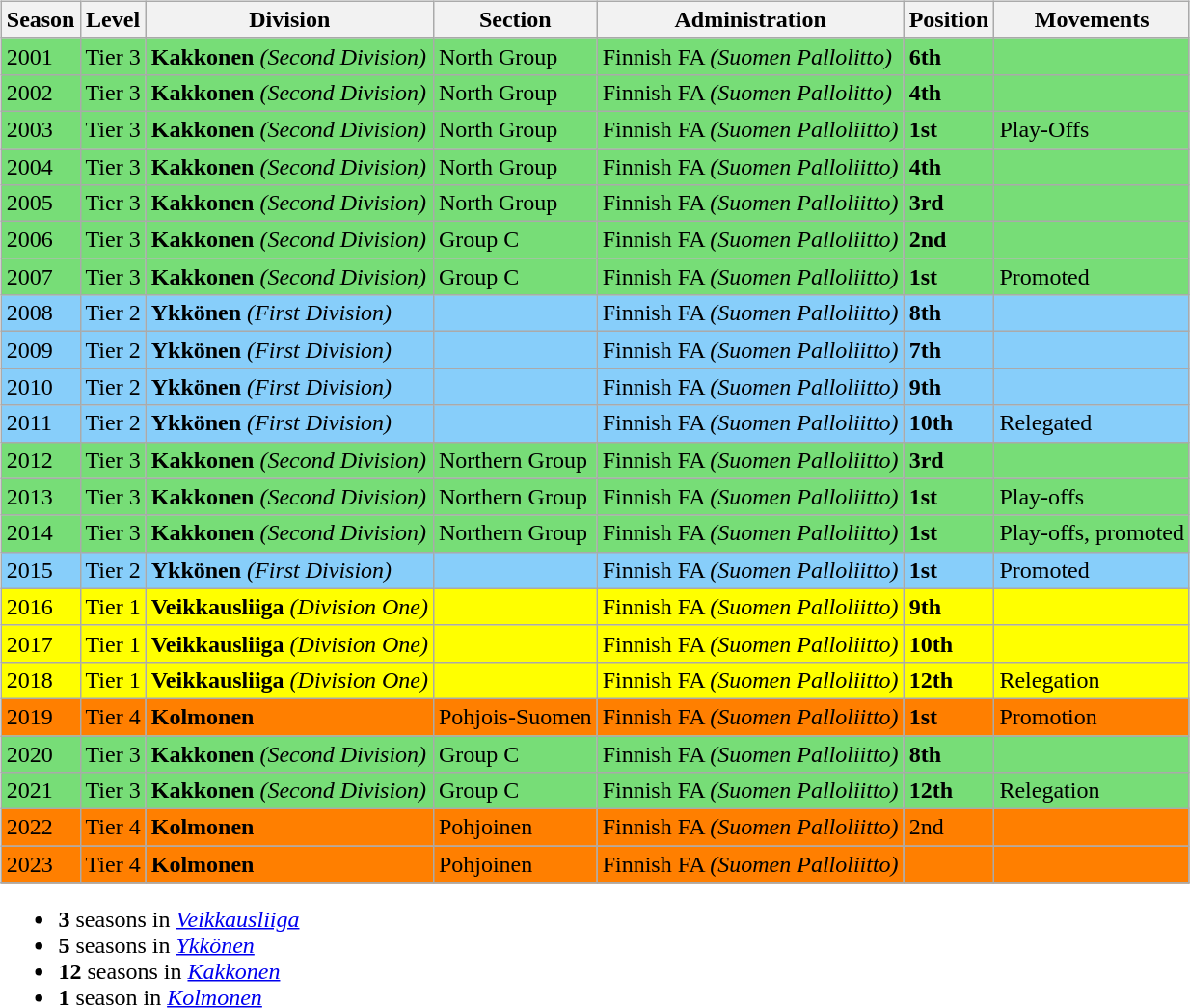<table>
<tr>
<td valign="top" width=0%><br><table class="wikitable">
<tr style="background:#f0f6fa;">
<th><strong>Season</strong></th>
<th><strong>Level</strong></th>
<th><strong>Division</strong></th>
<th><strong>Section</strong></th>
<th><strong>Administration</strong></th>
<th><strong>Position</strong></th>
<th><strong>Movements</strong></th>
</tr>
<tr>
<td style="background:#77DD77;">2001</td>
<td style="background:#77DD77;">Tier 3</td>
<td style="background:#77DD77;"><strong>Kakkonen</strong> <em>(Second Division)</em></td>
<td style="background:#77DD77;">North Group</td>
<td style="background:#77DD77;">Finnish FA <em>(Suomen Pallolitto)</em></td>
<td style="background:#77DD77;"><strong>6th</strong></td>
<td style="background:#77DD77;"></td>
</tr>
<tr>
<td style="background:#77DD77;">2002</td>
<td style="background:#77DD77;">Tier 3</td>
<td style="background:#77DD77;"><strong>Kakkonen</strong> <em>(Second Division)</em></td>
<td style="background:#77DD77;">North Group</td>
<td style="background:#77DD77;">Finnish FA <em>(Suomen Pallolitto)</em></td>
<td style="background:#77DD77;"><strong>4th</strong></td>
<td style="background:#77DD77;"></td>
</tr>
<tr>
<td style="background:#77DD77;">2003</td>
<td style="background:#77DD77;">Tier 3</td>
<td style="background:#77DD77;"><strong>Kakkonen</strong> <em>(Second Division)</em></td>
<td style="background:#77DD77;">North Group</td>
<td style="background:#77DD77;">Finnish FA <em>(Suomen Palloliitto)</em></td>
<td style="background:#77DD77;"><strong>1st</strong></td>
<td style="background:#77DD77;">Play-Offs</td>
</tr>
<tr>
<td style="background:#77DD77;">2004</td>
<td style="background:#77DD77;">Tier 3</td>
<td style="background:#77DD77;"><strong>Kakkonen</strong> <em>(Second Division)</em></td>
<td style="background:#77DD77;">North Group</td>
<td style="background:#77DD77;">Finnish FA <em>(Suomen Palloliitto)</em></td>
<td style="background:#77DD77;"><strong>4th</strong></td>
<td style="background:#77DD77;"></td>
</tr>
<tr>
<td style="background:#77DD77;">2005</td>
<td style="background:#77DD77;">Tier 3</td>
<td style="background:#77DD77;"><strong>Kakkonen</strong> <em>(Second Division)</em></td>
<td style="background:#77DD77;">North Group</td>
<td style="background:#77DD77;">Finnish FA <em>(Suomen Palloliitto)</em></td>
<td style="background:#77DD77;"><strong>3rd</strong></td>
<td style="background:#77DD77;"></td>
</tr>
<tr>
<td style="background:#77DD77;">2006</td>
<td style="background:#77DD77;">Tier 3</td>
<td style="background:#77DD77;"><strong>Kakkonen</strong> <em>(Second Division)</em></td>
<td style="background:#77DD77;">Group C</td>
<td style="background:#77DD77;">Finnish FA <em>(Suomen Palloliitto)</em></td>
<td style="background:#77DD77;"><strong>2nd</strong></td>
<td style="background:#77DD77;"></td>
</tr>
<tr>
<td style="background:#77DD77;">2007</td>
<td style="background:#77DD77;">Tier 3</td>
<td style="background:#77DD77;"><strong>Kakkonen</strong> <em>(Second Division)</em></td>
<td style="background:#77DD77;">Group C</td>
<td style="background:#77DD77;">Finnish FA <em>(Suomen Palloliitto)</em></td>
<td style="background:#77DD77;"><strong>1st</strong></td>
<td style="background:#77DD77;">Promoted</td>
</tr>
<tr>
<td style="background:#87CEFA;">2008</td>
<td style="background:#87CEFA;">Tier 2</td>
<td style="background:#87CEFA;"><strong> Ykkönen</strong> <em>(First Division)</em></td>
<td style="background:#87CEFA;"></td>
<td style="background:#87CEFA;">Finnish FA <em>(Suomen Palloliitto)</em></td>
<td style="background:#87CEFA;"><strong>8th</strong></td>
<td style="background:#87CEFA;"></td>
</tr>
<tr>
<td style="background:#87CEFA;">2009</td>
<td style="background:#87CEFA;">Tier 2</td>
<td style="background:#87CEFA;"><strong> Ykkönen</strong> <em>(First Division)</em></td>
<td style="background:#87CEFA;"></td>
<td style="background:#87CEFA;">Finnish FA <em>(Suomen Palloliitto)</em></td>
<td style="background:#87CEFA;"><strong>7th</strong></td>
<td style="background:#87CEFA;"></td>
</tr>
<tr>
<td style="background:#87CEFA;">2010</td>
<td style="background:#87CEFA;">Tier 2</td>
<td style="background:#87CEFA;"><strong> Ykkönen</strong> <em>(First Division)</em></td>
<td style="background:#87CEFA;"></td>
<td style="background:#87CEFA;">Finnish FA <em>(Suomen Palloliitto)</em></td>
<td style="background:#87CEFA;"><strong>9th</strong></td>
<td style="background:#87CEFA;"></td>
</tr>
<tr>
<td style="background:#87CEFA;">2011</td>
<td style="background:#87CEFA;">Tier 2</td>
<td style="background:#87CEFA;"><strong> Ykkönen</strong> <em>(First Division)</em></td>
<td style="background:#87CEFA;"></td>
<td style="background:#87CEFA;">Finnish FA <em>(Suomen Palloliitto)</em></td>
<td style="background:#87CEFA;"><strong>10th</strong></td>
<td style="background:#87CEFA;">Relegated</td>
</tr>
<tr>
<td style="background:#77DD77;">2012</td>
<td style="background:#77DD77;">Tier 3</td>
<td style="background:#77DD77;"><strong>Kakkonen</strong> <em>(Second Division)</em></td>
<td style="background:#77DD77;">Northern Group</td>
<td style="background:#77DD77;">Finnish FA <em>(Suomen Palloliitto)</em></td>
<td style="background:#77DD77;"><strong>3rd</strong></td>
<td style="background:#77DD77;"></td>
</tr>
<tr>
<td style="background:#77DD77;">2013</td>
<td style="background:#77DD77;">Tier 3</td>
<td style="background:#77DD77;"><strong>Kakkonen</strong> <em>(Second Division)</em></td>
<td style="background:#77DD77;">Northern Group</td>
<td style="background:#77DD77;">Finnish FA <em>(Suomen Palloliitto)</em></td>
<td style="background:#77DD77;"><strong>1st</strong></td>
<td style="background:#77DD77;">Play-offs</td>
</tr>
<tr>
<td style="background:#77DD77;">2014</td>
<td style="background:#77DD77;">Tier 3</td>
<td style="background:#77DD77;"><strong>Kakkonen</strong> <em>(Second Division)</em></td>
<td style="background:#77DD77;">Northern Group</td>
<td style="background:#77DD77;">Finnish FA <em>(Suomen Palloliitto)</em></td>
<td style="background:#77DD77;"><strong>1st</strong></td>
<td style="background:#77DD77;">Play-offs, promoted</td>
</tr>
<tr>
<td style="background:#87CEFA;">2015</td>
<td style="background:#87CEFA;">Tier 2</td>
<td style="background:#87CEFA;"><strong> Ykkönen</strong> <em>(First Division)</em></td>
<td style="background:#87CEFA;"></td>
<td style="background:#87CEFA;">Finnish FA <em>(Suomen Palloliitto)</em></td>
<td style="background:#87CEFA;"><strong>1st</strong></td>
<td style="background:#87CEFA;">Promoted</td>
</tr>
<tr>
<td style="background:#FFFF00;">2016</td>
<td style="background:#FFFF00;">Tier 1</td>
<td style="background:#FFFF00;"><strong> Veikkausliiga</strong> <em>(Division One)</em></td>
<td style="background:#FFFF00;"></td>
<td style="background:#FFFF00;">Finnish FA <em>(Suomen Palloliitto)</em></td>
<td style="background:#FFFF00;"><strong>9th</strong></td>
<td style="background:#FFFF00;"></td>
</tr>
<tr>
<td style="background:#FFFF00;">2017</td>
<td style="background:#FFFF00;">Tier 1</td>
<td style="background:#FFFF00;"><strong> Veikkausliiga</strong> <em>(Division One)</em></td>
<td style="background:#FFFF00;"></td>
<td style="background:#FFFF00;">Finnish FA <em>(Suomen Palloliitto)</em></td>
<td style="background:#FFFF00;"><strong>10th</strong></td>
<td style="background:#FFFF00;"></td>
</tr>
<tr>
<td style="background:#FFFF00;">2018</td>
<td style="background:#FFFF00;">Tier 1</td>
<td style="background:#FFFF00;"><strong> Veikkausliiga</strong> <em>(Division One)</em></td>
<td style="background:#FFFF00;"></td>
<td style="background:#FFFF00;">Finnish FA <em>(Suomen Palloliitto)</em></td>
<td style="background:#FFFF00;"><strong>12th</strong></td>
<td style="background:#FFFF00;">Relegation</td>
</tr>
<tr>
<td style="background:#FF7F00;">2019</td>
<td style="background:#FF7F00;">Tier 4</td>
<td style="background:#FF7F00;"><strong>Kolmonen</strong></td>
<td style="background:#FF7F00;">Pohjois-Suomen</td>
<td style="background:#FF7F00;">Finnish FA <em>(Suomen Palloliitto)</em></td>
<td style="background:#FF7F00;"><strong>1st</strong></td>
<td style="background:#FF7F00;">Promotion</td>
</tr>
<tr>
<td style="background:#77DD77;">2020</td>
<td style="background:#77DD77;">Tier 3</td>
<td style="background:#77DD77;"><strong>Kakkonen</strong> <em>(Second Division)</em></td>
<td style="background:#77DD77;">Group C</td>
<td style="background:#77DD77;">Finnish FA <em>(Suomen Palloliitto)</em></td>
<td style="background:#77DD77;"><strong>8th</strong></td>
<td style="background:#77DD77;"></td>
</tr>
<tr>
<td style="background:#77DD77;">2021</td>
<td style="background:#77DD77;">Tier 3</td>
<td style="background:#77DD77;"><strong>Kakkonen</strong> <em>(Second Division)</em></td>
<td style="background:#77DD77;">Group C</td>
<td style="background:#77DD77;">Finnish FA <em>(Suomen Palloliitto)</em></td>
<td style="background:#77DD77;"><strong>12th</strong></td>
<td style="background:#77DD77;">Relegation</td>
</tr>
<tr>
<td style="background:#FF7F00;">2022</td>
<td style="background:#FF7F00;">Tier 4</td>
<td style="background:#FF7F00;"><strong>Kolmonen</strong></td>
<td style="background:#FF7F00;">Pohjoinen</td>
<td style="background:#FF7F00;">Finnish FA <em>(Suomen Palloliitto)</em></td>
<td style="background:#FF7F00;">2nd</td>
<td style="background:#FF7F00;"></td>
</tr>
<tr>
<td style="background:#FF7F00;">2023</td>
<td style="background:#FF7F00;">Tier 4</td>
<td style="background:#FF7F00;"><strong>Kolmonen</strong></td>
<td style="background:#FF7F00;">Pohjoinen</td>
<td style="background:#FF7F00;">Finnish FA <em>(Suomen Palloliitto)</em></td>
<td style="background:#FF7F00;"></td>
<td style="background:#FF7F00;"></td>
</tr>
<tr>
</tr>
</table>
<ul><li><strong>3</strong> seasons in <em><a href='#'>Veikkausliiga</a></em></li><li><strong>5</strong> seasons in <em><a href='#'>Ykkönen</a></em></li><li><strong>12</strong> seasons in <em><a href='#'>Kakkonen</a></em></li><li><strong>1</strong> season in <em><a href='#'>Kolmonen</a></em></li></ul></td>
</tr>
</table>
